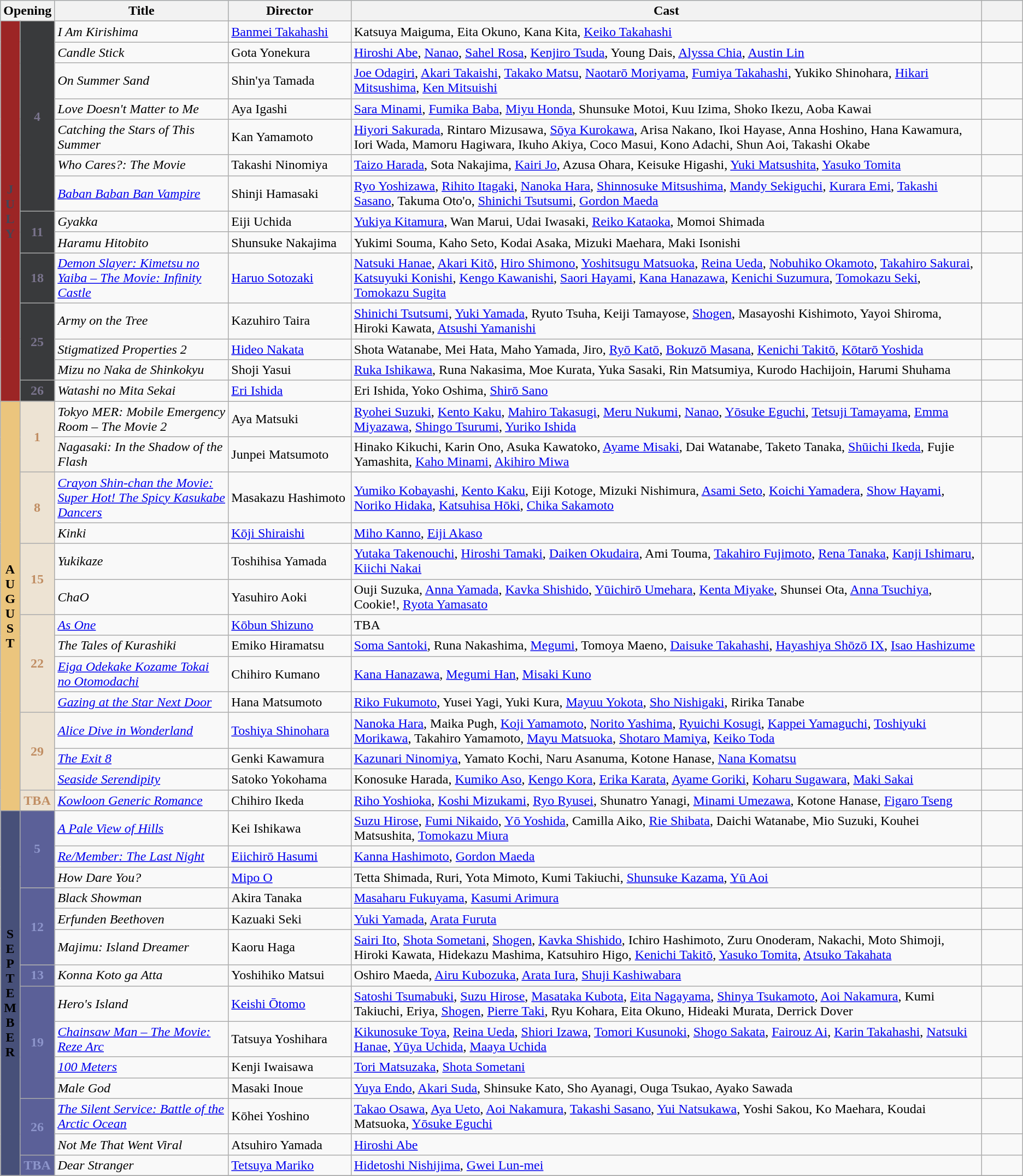<table class="wikitable sortable">
<tr style="background:#b0e0e6; text-align:center">
<th colspan="2">Opening</th>
<th style="width:17%">Title</th>
<th style="width:12%">Director</th>
<th>Cast</th>
<th style="width:4%;" class="unsortable"></th>
</tr>
<tr>
<th rowspan="14" style="text-align:center; background:#9C2525; color:#454555;">J<br>U<br>L<br>Y</th>
<td rowspan="7" style="text-align:center; background:#393A3C; color:#7A748D;"><strong>4</strong></td>
<td><em>I Am Kirishima</em></td>
<td><a href='#'>Banmei Takahashi</a></td>
<td>Katsuya Maiguma, Eita Okuno, Kana Kita, <a href='#'>Keiko Takahashi</a></td>
<td></td>
</tr>
<tr>
<td><em>Candle Stick</em></td>
<td>Gota Yonekura</td>
<td><a href='#'>Hiroshi Abe</a>, <a href='#'>Nanao</a>, <a href='#'>Sahel Rosa</a>, <a href='#'>Kenjiro Tsuda</a>, Young Dais, <a href='#'>Alyssa Chia</a>, <a href='#'>Austin Lin</a></td>
<td></td>
</tr>
<tr>
<td><em>On Summer Sand</em></td>
<td>Shin'ya Tamada</td>
<td><a href='#'>Joe Odagiri</a>, <a href='#'>Akari Takaishi</a>, <a href='#'>Takako Matsu</a>, <a href='#'>Naotarō Moriyama</a>, <a href='#'>Fumiya Takahashi</a>, Yukiko Shinohara, <a href='#'>Hikari Mitsushima</a>, <a href='#'>Ken Mitsuishi</a></td>
<td></td>
</tr>
<tr>
<td><em>Love Doesn't Matter to Me</em></td>
<td>Aya Igashi</td>
<td><a href='#'>Sara Minami</a>, <a href='#'>Fumika Baba</a>, <a href='#'>Miyu Honda</a>, Shunsuke Motoi, Kuu Izima, Shoko Ikezu, Aoba Kawai</td>
<td></td>
</tr>
<tr>
<td><em>Catching the Stars of This Summer</em></td>
<td>Kan Yamamoto</td>
<td><a href='#'>Hiyori Sakurada</a>, Rintaro Mizusawa, <a href='#'>Sōya Kurokawa</a>, Arisa Nakano, Ikoi Hayase, Anna Hoshino, Hana Kawamura, Iori Wada, Mamoru Hagiwara, Ikuho Akiya, Coco Masui, Kono Adachi, Shun Aoi, Takashi Okabe</td>
<td></td>
</tr>
<tr>
<td><em>Who Cares?: The Movie</em></td>
<td>Takashi Ninomiya</td>
<td><a href='#'>Taizo Harada</a>, Sota Nakajima, <a href='#'>Kairi Jo</a>, Azusa Ohara, Keisuke Higashi, <a href='#'>Yuki Matsushita</a>, <a href='#'>Yasuko Tomita</a></td>
<td></td>
</tr>
<tr>
<td><em><a href='#'>Baban Baban Ban Vampire</a></em></td>
<td>Shinji Hamasaki</td>
<td><a href='#'>Ryo Yoshizawa</a>, <a href='#'>Rihito Itagaki</a>, <a href='#'>Nanoka Hara</a>, <a href='#'>Shinnosuke Mitsushima</a>, <a href='#'>Mandy Sekiguchi</a>, <a href='#'>Kurara Emi</a>, <a href='#'>Takashi Sasano</a>, Takuma Oto'o, <a href='#'>Shinichi Tsutsumi</a>, <a href='#'>Gordon Maeda</a></td>
<td></td>
</tr>
<tr>
<td rowspan="2" style="text-align:center; background:#393A3C; color:#7A748D;"><strong>11</strong></td>
<td><em>Gyakka</em></td>
<td>Eiji Uchida</td>
<td><a href='#'>Yukiya Kitamura</a>, Wan Marui, Udai Iwasaki, <a href='#'>Reiko Kataoka</a>, Momoi Shimada</td>
<td></td>
</tr>
<tr>
<td><em>Haramu Hitobito</em></td>
<td>Shunsuke Nakajima</td>
<td>Yukimi Souma, Kaho Seto, Kodai Asaka, Mizuki Maehara, Maki Isonishi</td>
<td></td>
</tr>
<tr>
<td rowspan="1" style="text-align:center; background:#393A3C; color:#7A748D;"><strong>18</strong></td>
<td><em><a href='#'>Demon Slayer: Kimetsu no Yaiba – The Movie: Infinity Castle</a></em></td>
<td><a href='#'>Haruo Sotozaki</a></td>
<td><a href='#'>Natsuki Hanae</a>, <a href='#'>Akari Kitō</a>, <a href='#'>Hiro Shimono</a>, <a href='#'>Yoshitsugu Matsuoka</a>, <a href='#'>Reina Ueda</a>, <a href='#'>Nobuhiko Okamoto</a>, <a href='#'>Takahiro Sakurai</a>, <a href='#'>Katsuyuki Konishi</a>, <a href='#'>Kengo Kawanishi</a>, <a href='#'>Saori Hayami</a>, <a href='#'>Kana Hanazawa</a>, <a href='#'>Kenichi Suzumura</a>, <a href='#'>Tomokazu Seki</a>, <a href='#'>Tomokazu Sugita</a></td>
<td></td>
</tr>
<tr>
<td rowspan="3" style="text-align:center; background:#393A3C; color:#7A748D;"><strong>25</strong></td>
<td><em>Army on the Tree</em></td>
<td>Kazuhiro Taira</td>
<td><a href='#'>Shinichi Tsutsumi</a>, <a href='#'>Yuki Yamada</a>, Ryuto Tsuha, Keiji Tamayose, <a href='#'>Shogen</a>, Masayoshi Kishimoto, Yayoi Shiroma, Hiroki Kawata, <a href='#'>Atsushi Yamanishi</a></td>
<td></td>
</tr>
<tr>
<td><em>Stigmatized Properties 2</em></td>
<td><a href='#'>Hideo Nakata</a></td>
<td>Shota Watanabe, Mei Hata, Maho Yamada, Jiro, <a href='#'>Ryō Katō</a>, <a href='#'>Bokuzō Masana</a>, <a href='#'>Kenichi Takitō</a>, <a href='#'>Kōtarō Yoshida</a></td>
<td></td>
</tr>
<tr>
<td><em>Mizu no Naka de Shinkokyu</em></td>
<td>Shoji Yasui</td>
<td><a href='#'>Ruka Ishikawa</a>, Runa Nakasima, Moe Kurata, Yuka Sasaki, Rin Matsumiya, Kurodo Hachijoin, Harumi Shuhama</td>
<td></td>
</tr>
<tr>
<td rowspan="1" style="text-align:center; background:#393A3C; color:#7A748D;"><strong>26</strong></td>
<td><em>Watashi no Mita Sekai</em></td>
<td><a href='#'>Eri Ishida</a></td>
<td>Eri Ishida, Yoko Oshima, <a href='#'>Shirō Sano</a></td>
<td></td>
</tr>
<tr>
<th rowspan="14" style="text-align:center; background:#EBC57D; textcolor:#584B5C;">A<br>U<br>G<br>U<br>S<br>T</th>
<td rowspan="2" style="text-align:center; background:#EDE3D3; color:#C08D62;"><strong>1</strong></td>
<td><em>Tokyo MER: Mobile Emergency Room – The Movie 2</em></td>
<td>Aya Matsuki</td>
<td><a href='#'>Ryohei Suzuki</a>, <a href='#'>Kento Kaku</a>, <a href='#'>Mahiro Takasugi</a>, <a href='#'>Meru Nukumi</a>, <a href='#'>Nanao</a>, <a href='#'>Yōsuke Eguchi</a>, <a href='#'>Tetsuji Tamayama</a>, <a href='#'>Emma Miyazawa</a>, <a href='#'>Shingo Tsurumi</a>, <a href='#'>Yuriko Ishida</a></td>
<td></td>
</tr>
<tr>
<td><em>Nagasaki: In the Shadow of the Flash</em></td>
<td>Junpei Matsumoto</td>
<td>Hinako Kikuchi, Karin Ono, Asuka Kawatoko, <a href='#'>Ayame Misaki</a>, Dai Watanabe, Taketo Tanaka, <a href='#'>Shūichi Ikeda</a>, Fujie Yamashita, <a href='#'>Kaho Minami</a>, <a href='#'>Akihiro Miwa</a></td>
<td></td>
</tr>
<tr>
<td rowspan="2" style="text-align:center; background:#EDE3D3; color:#C08D62;"><strong>8</strong></td>
<td><em><a href='#'>Crayon Shin-chan the Movie: Super Hot! The Spicy Kasukabe Dancers</a></em></td>
<td>Masakazu Hashimoto</td>
<td><a href='#'>Yumiko Kobayashi</a>, <a href='#'>Kento Kaku</a>, Eiji Kotoge, Mizuki Nishimura, <a href='#'>Asami Seto</a>, <a href='#'>Koichi Yamadera</a>, <a href='#'>Show Hayami</a>, <a href='#'>Noriko Hidaka</a>, <a href='#'>Katsuhisa Hōki</a>, <a href='#'>Chika Sakamoto</a></td>
<td></td>
</tr>
<tr>
<td><em>Kinki</em></td>
<td><a href='#'>Kōji Shiraishi</a></td>
<td><a href='#'>Miho Kanno</a>, <a href='#'>Eiji Akaso</a></td>
<td></td>
</tr>
<tr>
<td rowspan="2" style="text-align:center; background:#EDE3D3; color:#C08D62;"><strong>15</strong></td>
<td><em>Yukikaze</em></td>
<td>Toshihisa Yamada</td>
<td><a href='#'>Yutaka Takenouchi</a>, <a href='#'>Hiroshi Tamaki</a>, <a href='#'>Daiken Okudaira</a>, Ami Touma, <a href='#'>Takahiro Fujimoto</a>, <a href='#'>Rena Tanaka</a>, <a href='#'>Kanji Ishimaru</a>, <a href='#'>Kiichi Nakai</a></td>
<td></td>
</tr>
<tr>
<td><em>ChaO</em></td>
<td>Yasuhiro Aoki</td>
<td>Ouji Suzuka, <a href='#'>Anna Yamada</a>, <a href='#'>Kavka Shishido</a>, <a href='#'>Yūichirō Umehara</a>, <a href='#'>Kenta Miyake</a>, Shunsei Ota, <a href='#'>Anna Tsuchiya</a>, Cookie!, <a href='#'>Ryota Yamasato</a></td>
<td></td>
</tr>
<tr>
<td rowspan="4" style="text-align:center; background:#EDE3D3; color:#C08D62;"><strong>22</strong></td>
<td><em><a href='#'>As One</a></em></td>
<td><a href='#'>Kōbun Shizuno</a></td>
<td>TBA</td>
<td></td>
</tr>
<tr>
<td><em>The Tales of Kurashiki</em></td>
<td>Emiko Hiramatsu</td>
<td><a href='#'>Soma Santoki</a>, Runa Nakashima, <a href='#'>Megumi</a>, Tomoya Maeno, <a href='#'>Daisuke Takahashi</a>, <a href='#'>Hayashiya Shōzō IX</a>, <a href='#'>Isao Hashizume</a></td>
<td></td>
</tr>
<tr>
<td><em><a href='#'>Eiga Odekake Kozame Tokai no Otomodachi</a></em></td>
<td>Chihiro Kumano</td>
<td><a href='#'>Kana Hanazawa</a>, <a href='#'>Megumi Han</a>, <a href='#'>Misaki Kuno</a></td>
<td></td>
</tr>
<tr>
<td><em><a href='#'>Gazing at the Star Next Door</a></em></td>
<td>Hana Matsumoto</td>
<td><a href='#'>Riko Fukumoto</a>, Yusei Yagi, Yuki Kura, <a href='#'>Mayuu Yokota</a>, <a href='#'>Sho Nishigaki</a>, Ririka Tanabe</td>
<td></td>
</tr>
<tr>
<td rowspan="3" style="text-align:center; background:#EDE3D3; color:#C08D62;"><strong>29</strong></td>
<td><em><a href='#'>Alice Dive in Wonderland</a></em></td>
<td><a href='#'>Toshiya Shinohara</a></td>
<td><a href='#'>Nanoka Hara</a>, Maika Pugh, <a href='#'>Koji Yamamoto</a>, <a href='#'>Norito Yashima</a>, <a href='#'>Ryuichi Kosugi</a>, <a href='#'>Kappei Yamaguchi</a>, <a href='#'>Toshiyuki Morikawa</a>, Takahiro Yamamoto, <a href='#'>Mayu Matsuoka</a>, <a href='#'>Shotaro Mamiya</a>, <a href='#'>Keiko Toda</a></td>
<td></td>
</tr>
<tr>
<td><em><a href='#'>The Exit 8</a></em></td>
<td>Genki Kawamura</td>
<td><a href='#'>Kazunari Ninomiya</a>, Yamato Kochi, Naru Asanuma, Kotone Hanase, <a href='#'>Nana Komatsu</a></td>
<td></td>
</tr>
<tr>
<td><em><a href='#'>Seaside Serendipity</a></em></td>
<td>Satoko Yokohama</td>
<td>Konosuke Harada, <a href='#'>Kumiko Aso</a>, <a href='#'>Kengo Kora</a>, <a href='#'>Erika Karata</a>, <a href='#'>Ayame Goriki</a>, <a href='#'>Koharu Sugawara</a>, <a href='#'>Maki Sakai</a></td>
<td></td>
</tr>
<tr>
<td rowspan="1" style="text-align:center; background:#EDE3D3; color:#C08D62;"><strong>TBA</strong></td>
<td><em><a href='#'>Kowloon Generic Romance</a></em></td>
<td>Chihiro Ikeda</td>
<td><a href='#'>Riho Yoshioka</a>, <a href='#'>Koshi Mizukami</a>, <a href='#'>Ryo Ryusei</a>, Shunatro Yanagi, <a href='#'>Minami Umezawa</a>, Kotone Hanase, <a href='#'>Figaro Tseng</a></td>
<td></td>
</tr>
<tr>
<th rowspan="14" style="text-align:center; background:#475079; textcolor:#79A0D5;">S<br>E<br>P<br>T<br>E<br>M<br>B<br>E<br>R</th>
<td rowspan="3" style="text-align:center; background:#5B6098; color:#8D95CB;"><strong>5</strong></td>
<td><em><a href='#'>A Pale View of Hills</a></em></td>
<td>Kei Ishikawa</td>
<td><a href='#'>Suzu Hirose</a>, <a href='#'>Fumi Nikaido</a>, <a href='#'>Yō Yoshida</a>, Camilla Aiko, <a href='#'>Rie Shibata</a>, Daichi Watanabe, Mio Suzuki, Kouhei Matsushita, <a href='#'>Tomokazu Miura</a></td>
<td></td>
</tr>
<tr>
<td><em><a href='#'>Re/Member: The Last Night</a></em></td>
<td><a href='#'>Eiichirō Hasumi</a></td>
<td><a href='#'>Kanna Hashimoto</a>, <a href='#'>Gordon Maeda</a></td>
<td></td>
</tr>
<tr>
<td><em>How Dare You?</em></td>
<td><a href='#'>Mipo O</a></td>
<td>Tetta Shimada, Ruri, Yota Mimoto, Kumi Takiuchi, <a href='#'>Shunsuke Kazama</a>, <a href='#'>Yū Aoi</a></td>
<td></td>
</tr>
<tr>
<td rowspan="3" style="text-align:center; background:#5B6098; color:#8D95CB;"><strong>12</strong></td>
<td><em>Black Showman</em></td>
<td>Akira Tanaka</td>
<td><a href='#'>Masaharu Fukuyama</a>, <a href='#'>Kasumi Arimura</a></td>
<td></td>
</tr>
<tr>
<td><em>Erfunden Beethoven</em></td>
<td>Kazuaki Seki</td>
<td><a href='#'>Yuki Yamada</a>, <a href='#'>Arata Furuta</a></td>
<td></td>
</tr>
<tr>
<td><em>Majimu: Island Dreamer</em></td>
<td>Kaoru Haga</td>
<td><a href='#'>Sairi Ito</a>, <a href='#'>Shota Sometani</a>, <a href='#'>Shogen</a>, <a href='#'>Kavka Shishido</a>, Ichiro Hashimoto, Zuru Onoderam, Nakachi, Moto Shimoji, Hiroki Kawata, Hidekazu Mashima, Katsuhiro Higo, <a href='#'>Kenichi Takitō</a>, <a href='#'>Yasuko Tomita</a>, <a href='#'>Atsuko Takahata</a></td>
<td></td>
</tr>
<tr>
<td rowspan="1" style="text-align:center; background:#5B6098; color:#8D95CB;"><strong>13</strong></td>
<td><em>Konna Koto ga Atta</em></td>
<td>Yoshihiko Matsui</td>
<td>Oshiro Maeda, <a href='#'>Airu Kubozuka</a>, <a href='#'>Arata Iura</a>, <a href='#'>Shuji Kashiwabara</a></td>
<td></td>
</tr>
<tr>
<td rowspan="4" style="text-align:center; background:#5B6098; color:#8D95CB;"><strong>19</strong></td>
<td><em>Hero's Island</em></td>
<td><a href='#'>Keishi Ōtomo</a></td>
<td><a href='#'>Satoshi Tsumabuki</a>, <a href='#'>Suzu Hirose</a>, <a href='#'>Masataka Kubota</a>, <a href='#'>Eita Nagayama</a>, <a href='#'>Shinya Tsukamoto</a>, <a href='#'>Aoi Nakamura</a>, Kumi Takiuchi, Eriya, <a href='#'>Shogen</a>, <a href='#'>Pierre Taki</a>, Ryu Kohara, Eita Okuno, Hideaki Murata, Derrick Dover</td>
<td></td>
</tr>
<tr>
<td><em><a href='#'>Chainsaw Man – The Movie: Reze Arc</a></em></td>
<td>Tatsuya Yoshihara</td>
<td><a href='#'>Kikunosuke Toya</a>, <a href='#'>Reina Ueda</a>, <a href='#'>Shiori Izawa</a>, <a href='#'>Tomori Kusunoki</a>, <a href='#'>Shogo Sakata</a>, <a href='#'>Fairouz Ai</a>, <a href='#'>Karin Takahashi</a>, <a href='#'>Natsuki Hanae</a>, <a href='#'>Yūya Uchida</a>, <a href='#'>Maaya Uchida</a></td>
<td></td>
</tr>
<tr>
<td><em><a href='#'>100 Meters</a></em></td>
<td>Kenji Iwaisawa</td>
<td><a href='#'>Tori Matsuzaka</a>, <a href='#'>Shota Sometani</a></td>
<td></td>
</tr>
<tr>
<td><em>Male God</em></td>
<td>Masaki Inoue</td>
<td><a href='#'>Yuya Endo</a>, <a href='#'>Akari Suda</a>, Shinsuke Kato, Sho Ayanagi, Ouga Tsukao, Ayako Sawada</td>
<td></td>
</tr>
<tr>
<td rowspan="2" style="text-align:center; background:#5B6098; color:#8D95CB;"><strong>26</strong></td>
<td><em><a href='#'>The Silent Service: Battle of the Arctic Ocean</a></em></td>
<td>Kōhei Yoshino</td>
<td><a href='#'>Takao Osawa</a>, <a href='#'>Aya Ueto</a>, <a href='#'>Aoi Nakamura</a>, <a href='#'>Takashi Sasano</a>, <a href='#'>Yui Natsukawa</a>, Yoshi Sakou, Ko Maehara, Koudai Matsuoka, <a href='#'>Yōsuke Eguchi</a></td>
<td></td>
</tr>
<tr>
<td><em>Not Me That Went Viral</em></td>
<td>Atsuhiro Yamada</td>
<td><a href='#'>Hiroshi Abe</a></td>
<td></td>
</tr>
<tr>
<td rowspan="1" style="text-align:center; background:#5B6098; color:#8D95CB;"><strong>TBA</strong></td>
<td><em>Dear Stranger</em></td>
<td><a href='#'>Tetsuya Mariko</a></td>
<td><a href='#'>Hidetoshi Nishijima</a>, <a href='#'>Gwei Lun-mei</a></td>
<td></td>
</tr>
<tr>
</tr>
</table>
